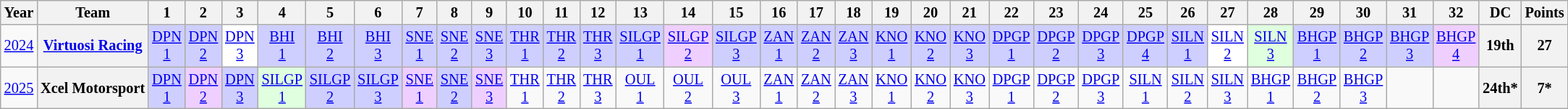<table class="wikitable" style="text-align:center; font-size:85%">
<tr>
<th>Year</th>
<th>Team</th>
<th>1</th>
<th>2</th>
<th>3</th>
<th>4</th>
<th>5</th>
<th>6</th>
<th>7</th>
<th>8</th>
<th>9</th>
<th>10</th>
<th>11</th>
<th>12</th>
<th>13</th>
<th>14</th>
<th>15</th>
<th>16</th>
<th>17</th>
<th>18</th>
<th>19</th>
<th>20</th>
<th>21</th>
<th>22</th>
<th>23</th>
<th>24</th>
<th>25</th>
<th>26</th>
<th>27</th>
<th>28</th>
<th>29</th>
<th>30</th>
<th>31</th>
<th>32</th>
<th>DC</th>
<th>Points</th>
</tr>
<tr>
<td><a href='#'>2024</a></td>
<th nowrap><a href='#'>Virtuosi Racing</a></th>
<td style="background:#CFCFFF;"><a href='#'>DPN<br>1</a><br></td>
<td style="background:#CFCFFF;"><a href='#'>DPN<br>2</a><br></td>
<td style="background:#FFFFFF;"><a href='#'>DPN<br>3</a><br></td>
<td style="background:#CFCFFF;"><a href='#'>BHI<br>1</a><br></td>
<td style="background:#CFCFFF;"><a href='#'>BHI<br>2</a><br></td>
<td style="background:#CFCFFF;"><a href='#'>BHI<br>3</a><br></td>
<td style="background:#CFCFFF;"><a href='#'>SNE<br>1</a><br></td>
<td style="background:#CFCFFF;"><a href='#'>SNE<br>2</a><br></td>
<td style="background:#CFCFFF;"><a href='#'>SNE<br>3</a><br></td>
<td style="background:#CFCFFF;"><a href='#'>THR<br>1</a><br></td>
<td style="background:#CFCFFF;"><a href='#'>THR<br>2</a><br></td>
<td style="background:#CFCFFF;"><a href='#'>THR<br>3</a><br></td>
<td style="background:#CFCFFF;"><a href='#'>SILGP<br>1</a><br></td>
<td style="background:#EFCFFF;"><a href='#'>SILGP<br>2</a><br></td>
<td style="background:#CFCFFF;"><a href='#'>SILGP<br>3</a><br></td>
<td style="background:#CFCFFF;"><a href='#'>ZAN<br>1</a><br></td>
<td style="background:#CFCFFF;"><a href='#'>ZAN<br>2</a><br></td>
<td style="background:#CFCFFF;"><a href='#'>ZAN<br>3</a><br></td>
<td style="background:#CFCFFF;"><a href='#'>KNO<br>1</a><br></td>
<td style="background:#CFCFFF;"><a href='#'>KNO<br>2</a><br></td>
<td style="background:#CFCFFF;"><a href='#'>KNO<br>3</a><br></td>
<td style="background:#CFCFFF;"><a href='#'>DPGP<br>1</a><br></td>
<td style="background:#CFCFFF;"><a href='#'>DPGP<br>2</a><br></td>
<td style="background:#CFCFFF;"><a href='#'>DPGP<br>3</a><br></td>
<td style="background:#CFCFFF;"><a href='#'>DPGP<br>4</a><br></td>
<td style="background:#CFCFFF;"><a href='#'>SILN<br>1</a><br></td>
<td style="background:#FFFFFF;"><a href='#'>SILN<br>2</a><br></td>
<td style="background:#DFFFDF;"><a href='#'>SILN<br>3</a><br></td>
<td style="background:#CFCFFF;"><a href='#'>BHGP<br>1</a><br></td>
<td style="background:#CFCFFF;"><a href='#'>BHGP<br>2</a><br></td>
<td style="background:#CFCFFF;"><a href='#'>BHGP<br>3</a><br></td>
<td style="background:#EFCFFF;"><a href='#'>BHGP<br>4</a><br></td>
<th>19th</th>
<th>27</th>
</tr>
<tr>
<td><a href='#'>2025</a></td>
<th nowrap>Xcel Motorsport</th>
<td style="background:#CFCFFF;"><a href='#'>DPN<br>1</a><br></td>
<td style="background:#EFCFFF;"><a href='#'>DPN<br>2</a><br></td>
<td style="background:#CFCFFF;"><a href='#'>DPN<br>3</a><br></td>
<td style="background:#DFFFDF;"><a href='#'>SILGP<br>1</a><br></td>
<td style="background:#CFCFFF;"><a href='#'>SILGP<br>2</a><br></td>
<td style="background:#CFCFFF;"><a href='#'>SILGP<br>3</a><br></td>
<td style="background:#EFCFFF;"><a href='#'>SNE<br>1</a><br></td>
<td style="background:#CFCFFF;"><a href='#'>SNE<br>2</a><br></td>
<td style="background:#EFCFFF;"><a href='#'>SNE<br>3</a><br></td>
<td style="background:#;"><a href='#'>THR<br>1</a><br></td>
<td style="background:#;"><a href='#'>THR<br>2</a><br></td>
<td style="background:#;"><a href='#'>THR<br>3</a><br></td>
<td style="background:#;"><a href='#'>OUL<br>1</a><br></td>
<td style="background:#;"><a href='#'>OUL<br>2</a><br></td>
<td style="background:#;"><a href='#'>OUL<br>3</a><br></td>
<td style="background:#;"><a href='#'>ZAN<br>1</a><br></td>
<td style="background:#;"><a href='#'>ZAN<br>2</a><br></td>
<td style="background:#;"><a href='#'>ZAN<br>3</a><br></td>
<td style="background:#;"><a href='#'>KNO<br>1</a><br></td>
<td style="background:#;"><a href='#'>KNO<br>2</a><br></td>
<td style="background:#;"><a href='#'>KNO<br>3</a><br></td>
<td style="background:#;"><a href='#'>DPGP<br>1</a><br></td>
<td style="background:#;"><a href='#'>DPGP<br>2</a><br></td>
<td style="background:#;"><a href='#'>DPGP<br>3</a><br></td>
<td style="background:#;"><a href='#'>SILN<br>1</a><br></td>
<td style="background:#;"><a href='#'>SILN<br>2</a><br></td>
<td style="background:#;"><a href='#'>SILN<br>3</a><br></td>
<td style="background:#;"><a href='#'>BHGP<br>1</a><br></td>
<td style="background:#;"><a href='#'>BHGP<br>2</a><br></td>
<td style="background:#;"><a href='#'>BHGP<br>3</a><br></td>
<td></td>
<td></td>
<th>24th*</th>
<th>7*</th>
</tr>
</table>
